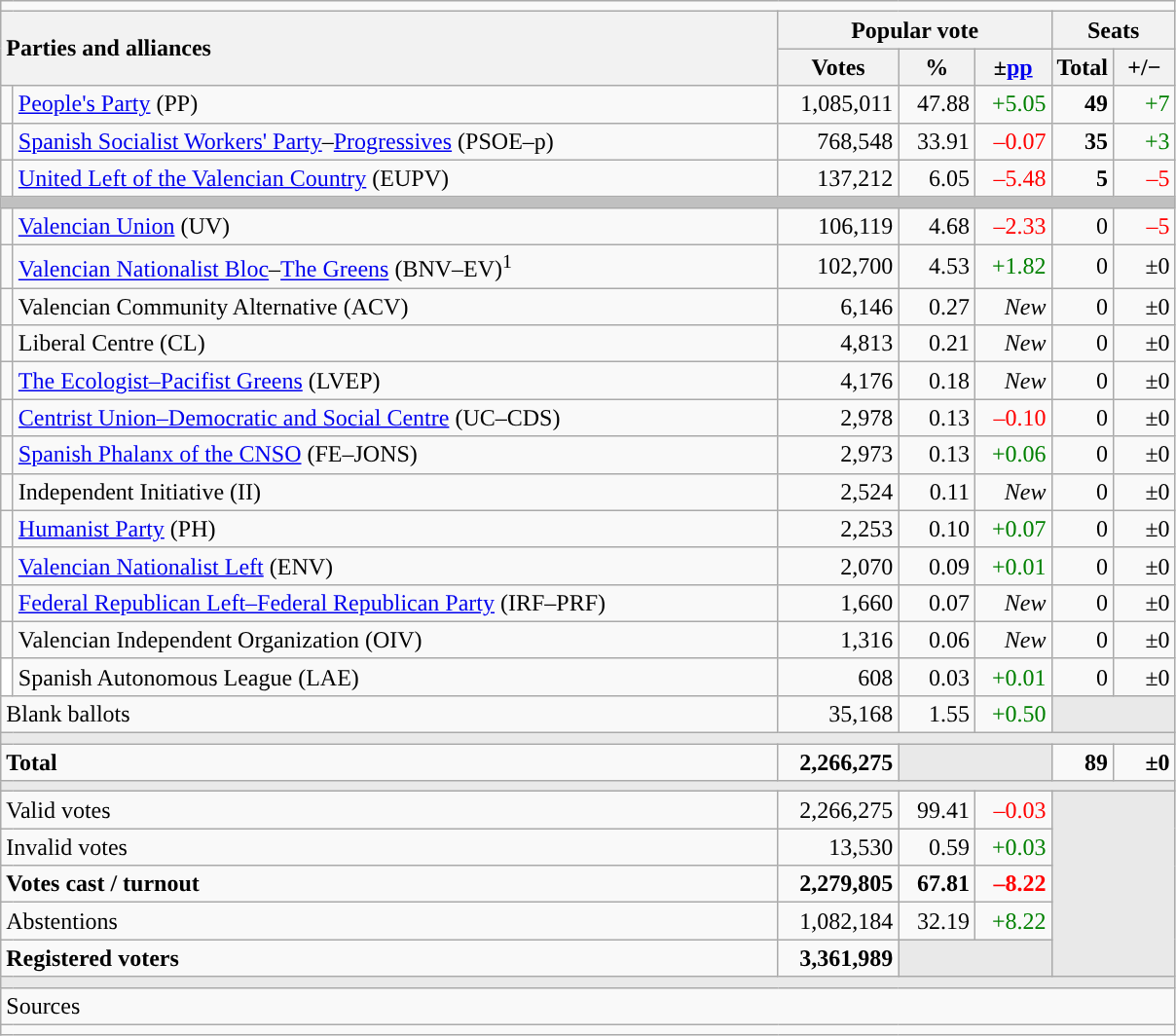<table class="wikitable" style="text-align:right;">
<tr>
<td colspan="7"></td>
</tr>
<tr>
<th style="text-align:left;" rowspan="2" colspan="2" width="525">Parties and alliances</th>
<th colspan="3">Popular vote</th>
<th colspan="2">Seats</th>
</tr>
<tr>
<th width="75">Votes</th>
<th width="45">%</th>
<th width="45">±<a href='#'>pp</a></th>
<th width="35">Total</th>
<th width="35">+/−</th>
</tr>
<tr>
<td width="1" style="color:inherit;background:"></td>
<td align="left"><a href='#'>People's Party</a> (PP)</td>
<td>1,085,011</td>
<td>47.88</td>
<td style="color:green;">+5.05</td>
<td><strong>49</strong></td>
<td style="color:green;">+7</td>
</tr>
<tr>
<td style="color:inherit;background:"></td>
<td align="left"><a href='#'>Spanish Socialist Workers' Party</a>–<a href='#'>Progressives</a> (PSOE–p)</td>
<td>768,548</td>
<td>33.91</td>
<td style="color:red;">–0.07</td>
<td><strong>35</strong></td>
<td style="color:green;">+3</td>
</tr>
<tr>
<td style="color:inherit;background:"></td>
<td align="left"><a href='#'>United Left of the Valencian Country</a> (EUPV)</td>
<td>137,212</td>
<td>6.05</td>
<td style="color:red;">–5.48</td>
<td><strong>5</strong></td>
<td style="color:red;">–5</td>
</tr>
<tr>
<td colspan="7" bgcolor="#C0C0C0"></td>
</tr>
<tr>
<td style="color:inherit;background:"></td>
<td align="left"><a href='#'>Valencian Union</a> (UV)</td>
<td>106,119</td>
<td>4.68</td>
<td style="color:red;">–2.33</td>
<td>0</td>
<td style="color:red;">–5</td>
</tr>
<tr>
<td style="color:inherit;background:"></td>
<td align="left"><a href='#'>Valencian Nationalist Bloc</a>–<a href='#'>The Greens</a> (BNV–EV)<sup>1</sup></td>
<td>102,700</td>
<td>4.53</td>
<td style="color:green;">+1.82</td>
<td>0</td>
<td>±0</td>
</tr>
<tr>
<td style="color:inherit;background:"></td>
<td align="left">Valencian Community Alternative (ACV)</td>
<td>6,146</td>
<td>0.27</td>
<td><em>New</em></td>
<td>0</td>
<td>±0</td>
</tr>
<tr>
<td style="color:inherit;background:"></td>
<td align="left">Liberal Centre (CL)</td>
<td>4,813</td>
<td>0.21</td>
<td><em>New</em></td>
<td>0</td>
<td>±0</td>
</tr>
<tr>
<td style="color:inherit;background:"></td>
<td align="left"><a href='#'>The Ecologist–Pacifist Greens</a> (LVEP)</td>
<td>4,176</td>
<td>0.18</td>
<td><em>New</em></td>
<td>0</td>
<td>±0</td>
</tr>
<tr>
<td style="color:inherit;background:"></td>
<td align="left"><a href='#'>Centrist Union–Democratic and Social Centre</a> (UC–CDS)</td>
<td>2,978</td>
<td>0.13</td>
<td style="color:red;">–0.10</td>
<td>0</td>
<td>±0</td>
</tr>
<tr>
<td style="color:inherit;background:"></td>
<td align="left"><a href='#'>Spanish Phalanx of the CNSO</a> (FE–JONS)</td>
<td>2,973</td>
<td>0.13</td>
<td style="color:green;">+0.06</td>
<td>0</td>
<td>±0</td>
</tr>
<tr>
<td style="color:inherit;background:"></td>
<td align="left">Independent Initiative (II)</td>
<td>2,524</td>
<td>0.11</td>
<td><em>New</em></td>
<td>0</td>
<td>±0</td>
</tr>
<tr>
<td style="color:inherit;background:"></td>
<td align="left"><a href='#'>Humanist Party</a> (PH)</td>
<td>2,253</td>
<td>0.10</td>
<td style="color:green;">+0.07</td>
<td>0</td>
<td>±0</td>
</tr>
<tr>
<td style="color:inherit;background:"></td>
<td align="left"><a href='#'>Valencian Nationalist Left</a> (ENV)</td>
<td>2,070</td>
<td>0.09</td>
<td style="color:green;">+0.01</td>
<td>0</td>
<td>±0</td>
</tr>
<tr>
<td style="color:inherit;background:"></td>
<td align="left"><a href='#'>Federal Republican Left–Federal Republican Party</a> (IRF–PRF)</td>
<td>1,660</td>
<td>0.07</td>
<td><em>New</em></td>
<td>0</td>
<td>±0</td>
</tr>
<tr>
<td style="color:inherit;background:"></td>
<td align="left">Valencian Independent Organization (OIV)</td>
<td>1,316</td>
<td>0.06</td>
<td><em>New</em></td>
<td>0</td>
<td>±0</td>
</tr>
<tr>
<td bgcolor="white"></td>
<td align="left">Spanish Autonomous League (LAE)</td>
<td>608</td>
<td>0.03</td>
<td style="color:green;">+0.01</td>
<td>0</td>
<td>±0</td>
</tr>
<tr>
<td align="left" colspan="2">Blank ballots</td>
<td>35,168</td>
<td>1.55</td>
<td style="color:green;">+0.50</td>
<td bgcolor="#E9E9E9" colspan="2"></td>
</tr>
<tr>
<td colspan="7" bgcolor="#E9E9E9"></td>
</tr>
<tr style="font-weight:bold;">
<td align="left" colspan="2">Total</td>
<td>2,266,275</td>
<td bgcolor="#E9E9E9" colspan="2"></td>
<td>89</td>
<td>±0</td>
</tr>
<tr>
<td colspan="7" bgcolor="#E9E9E9"></td>
</tr>
<tr>
<td align="left" colspan="2">Valid votes</td>
<td>2,266,275</td>
<td>99.41</td>
<td style="color:red;">–0.03</td>
<td bgcolor="#E9E9E9" colspan="2" rowspan="5"></td>
</tr>
<tr>
<td align="left" colspan="2">Invalid votes</td>
<td>13,530</td>
<td>0.59</td>
<td style="color:green;">+0.03</td>
</tr>
<tr style="font-weight:bold;">
<td align="left" colspan="2">Votes cast / turnout</td>
<td>2,279,805</td>
<td>67.81</td>
<td style="color:red;">–8.22</td>
</tr>
<tr>
<td align="left" colspan="2">Abstentions</td>
<td>1,082,184</td>
<td>32.19</td>
<td style="color:green;">+8.22</td>
</tr>
<tr style="font-weight:bold;">
<td align="left" colspan="2">Registered voters</td>
<td>3,361,989</td>
<td bgcolor="#E9E9E9" colspan="2"></td>
</tr>
<tr>
<td colspan="7" bgcolor="#E9E9E9"></td>
</tr>
<tr>
<td align="left" colspan="7">Sources</td>
</tr>
<tr>
<td colspan="7" style="text-align:left; max-width:790px;"></td>
</tr>
</table>
